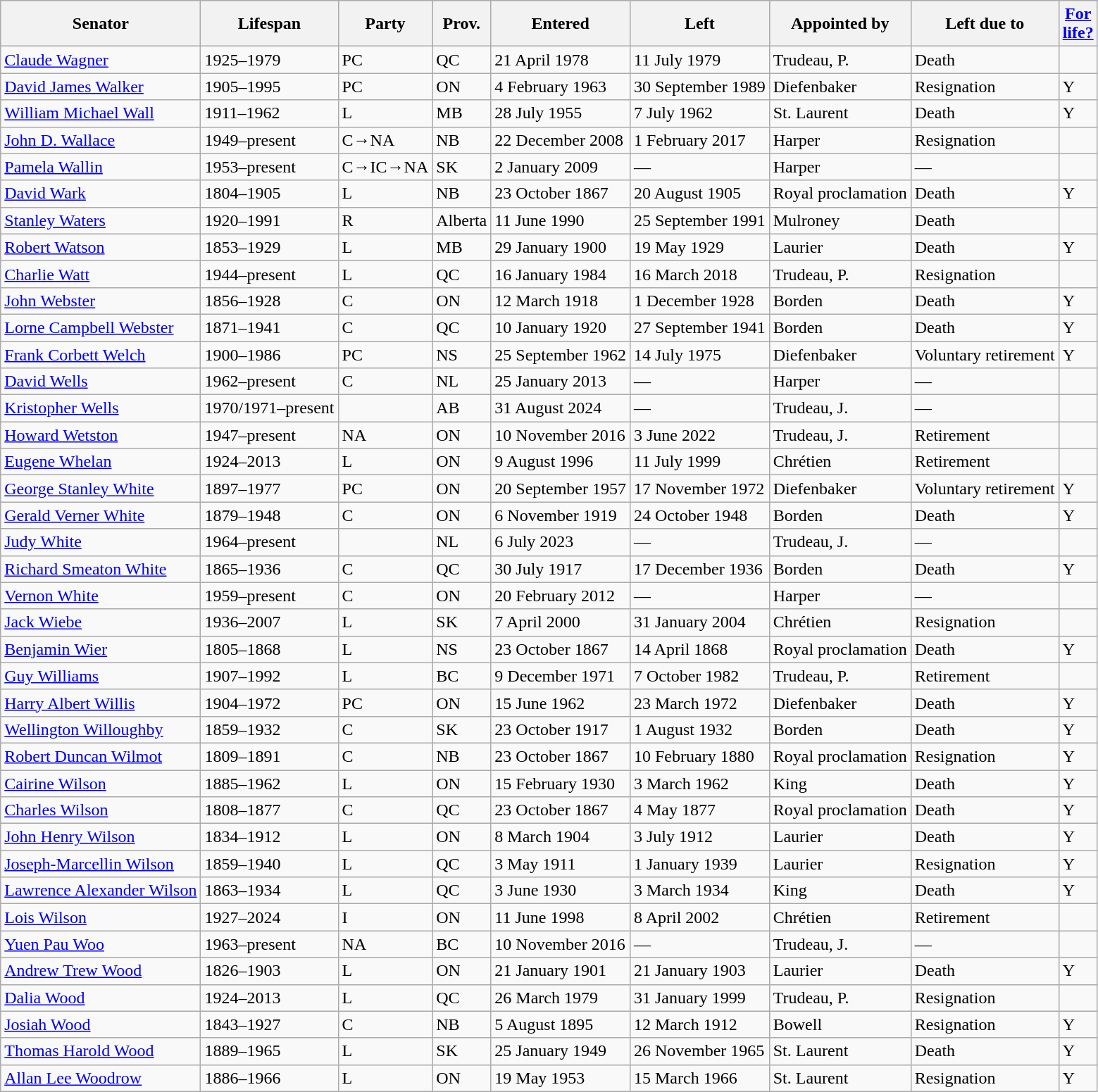<table class="wikitable sortable">
<tr>
<th>Senator</th>
<th>Lifespan</th>
<th>Party</th>
<th>Prov.</th>
<th>Entered</th>
<th>Left</th>
<th>Appointed by</th>
<th>Left due to</th>
<th><a href='#'>For<br>life?</a></th>
</tr>
<tr>
<td><a href='#'>Claude Wagner</a></td>
<td>1925–1979</td>
<td>PC</td>
<td>QC</td>
<td>21 April 1978</td>
<td>11 July 1979</td>
<td>Trudeau, P.</td>
<td>Death</td>
<td></td>
</tr>
<tr>
<td><a href='#'>David James Walker</a></td>
<td>1905–1995</td>
<td>PC</td>
<td>ON</td>
<td>4 February 1963</td>
<td>30 September 1989</td>
<td>Diefenbaker</td>
<td>Resignation</td>
<td>Y</td>
</tr>
<tr>
<td><a href='#'>William Michael Wall</a></td>
<td>1911–1962</td>
<td>L</td>
<td>MB</td>
<td>28 July 1955</td>
<td>7 July 1962</td>
<td>St. Laurent</td>
<td>Death</td>
<td>Y</td>
</tr>
<tr>
<td><a href='#'>John D. Wallace</a></td>
<td>1949–present</td>
<td>C→NA</td>
<td>NB</td>
<td>22 December 2008</td>
<td>1 February 2017</td>
<td>Harper</td>
<td>Resignation</td>
<td></td>
</tr>
<tr>
<td><a href='#'>Pamela Wallin</a></td>
<td>1953–present</td>
<td>C→IC→NA</td>
<td>SK</td>
<td>2 January 2009</td>
<td>—</td>
<td>Harper</td>
<td>—</td>
<td></td>
</tr>
<tr>
<td><a href='#'>David Wark</a></td>
<td>1804–1905</td>
<td>L</td>
<td>NB</td>
<td>23 October 1867</td>
<td>20 August 1905</td>
<td>Royal proclamation</td>
<td>Death</td>
<td>Y</td>
</tr>
<tr>
<td><a href='#'>Stanley Waters</a></td>
<td>1920–1991</td>
<td>R</td>
<td>Alberta</td>
<td>11 June 1990</td>
<td>25 September 1991</td>
<td>Mulroney</td>
<td>Death</td>
<td></td>
</tr>
<tr>
<td><a href='#'>Robert Watson</a></td>
<td>1853–1929</td>
<td>L</td>
<td>MB</td>
<td>29 January 1900</td>
<td>19 May 1929</td>
<td>Laurier</td>
<td>Death</td>
<td>Y</td>
</tr>
<tr>
<td><a href='#'>Charlie Watt</a></td>
<td>1944–present</td>
<td>L</td>
<td>QC</td>
<td>16 January 1984</td>
<td>16 March 2018</td>
<td>Trudeau, P.</td>
<td>Resignation</td>
<td></td>
</tr>
<tr>
<td><a href='#'>John Webster</a></td>
<td>1856–1928</td>
<td>C</td>
<td>ON</td>
<td>12 March 1918</td>
<td>1 December 1928</td>
<td>Borden</td>
<td>Death</td>
<td>Y</td>
</tr>
<tr>
<td><a href='#'>Lorne Campbell Webster</a></td>
<td>1871–1941</td>
<td>C</td>
<td>QC</td>
<td>10 January 1920</td>
<td>27 September 1941</td>
<td>Borden</td>
<td>Death</td>
<td>Y</td>
</tr>
<tr>
<td><a href='#'>Frank Corbett Welch</a></td>
<td>1900–1986</td>
<td>PC</td>
<td>NS</td>
<td>25 September 1962</td>
<td>14 July 1975</td>
<td>Diefenbaker</td>
<td>Voluntary retirement</td>
<td>Y</td>
</tr>
<tr>
<td><a href='#'>David Wells</a></td>
<td>1962–present</td>
<td>C</td>
<td>NL</td>
<td>25 January 2013</td>
<td>—</td>
<td>Harper</td>
<td>—</td>
<td></td>
</tr>
<tr>
<td><a href='#'>Kristopher Wells</a></td>
<td>1970/1971–present</td>
<td></td>
<td>AB</td>
<td>31 August 2024</td>
<td>—</td>
<td>Trudeau, J.</td>
<td>—</td>
<td></td>
</tr>
<tr>
<td><a href='#'>Howard Wetston</a></td>
<td>1947–present</td>
<td>NA</td>
<td>ON</td>
<td>10 November 2016</td>
<td>3 June 2022</td>
<td>Trudeau, J.</td>
<td>Retirement</td>
<td></td>
</tr>
<tr>
<td><a href='#'>Eugene Whelan</a></td>
<td>1924–2013</td>
<td>L</td>
<td>ON</td>
<td>9 August 1996</td>
<td>11 July 1999</td>
<td>Chrétien</td>
<td>Retirement</td>
<td></td>
</tr>
<tr>
<td><a href='#'>George Stanley White</a></td>
<td>1897–1977</td>
<td>PC</td>
<td>ON</td>
<td>20 September 1957</td>
<td>17 November 1972</td>
<td>Diefenbaker</td>
<td>Voluntary retirement</td>
<td>Y</td>
</tr>
<tr>
<td><a href='#'>Gerald Verner White</a></td>
<td>1879–1948</td>
<td>C</td>
<td>ON</td>
<td>6 November 1919</td>
<td>24 October 1948</td>
<td>Borden</td>
<td>Death</td>
<td>Y</td>
</tr>
<tr>
<td><a href='#'>Judy White</a></td>
<td>1964–present</td>
<td></td>
<td>NL</td>
<td>6 July 2023</td>
<td>—</td>
<td>Trudeau, J.</td>
<td>—</td>
<td></td>
</tr>
<tr>
<td><a href='#'>Richard Smeaton White</a></td>
<td>1865–1936</td>
<td>C</td>
<td>QC</td>
<td>30 July 1917</td>
<td>17 December 1936</td>
<td>Borden</td>
<td>Death</td>
<td>Y</td>
</tr>
<tr>
<td><a href='#'>Vernon White</a></td>
<td>1959–present</td>
<td>C</td>
<td>ON</td>
<td>20 February 2012</td>
<td>—</td>
<td>Harper</td>
<td>—</td>
<td></td>
</tr>
<tr>
<td><a href='#'>Jack Wiebe</a></td>
<td>1936–2007</td>
<td>L</td>
<td>SK</td>
<td>7 April 2000</td>
<td>31 January 2004</td>
<td>Chrétien</td>
<td>Resignation</td>
<td></td>
</tr>
<tr>
<td><a href='#'>Benjamin Wier</a></td>
<td>1805–1868</td>
<td>L</td>
<td>NS</td>
<td>23 October 1867</td>
<td>14 April 1868</td>
<td>Royal proclamation</td>
<td>Death</td>
<td>Y</td>
</tr>
<tr>
<td><a href='#'>Guy Williams</a></td>
<td>1907–1992</td>
<td>L</td>
<td>BC</td>
<td>9 December 1971</td>
<td>7 October 1982</td>
<td>Trudeau, P.</td>
<td>Retirement</td>
<td></td>
</tr>
<tr>
<td><a href='#'>Harry Albert Willis</a></td>
<td>1904–1972</td>
<td>PC</td>
<td>ON</td>
<td>15 June 1962</td>
<td>23 March 1972</td>
<td>Diefenbaker</td>
<td>Death</td>
<td>Y</td>
</tr>
<tr>
<td><a href='#'>Wellington Willoughby</a></td>
<td>1859–1932</td>
<td>C</td>
<td>SK</td>
<td>23 October 1917</td>
<td>1 August 1932</td>
<td>Borden</td>
<td>Death</td>
<td>Y</td>
</tr>
<tr>
<td><a href='#'>Robert Duncan Wilmot</a></td>
<td>1809–1891</td>
<td>C</td>
<td>NB</td>
<td>23 October 1867</td>
<td>10 February 1880</td>
<td>Royal proclamation</td>
<td>Resignation</td>
<td>Y</td>
</tr>
<tr>
<td><a href='#'>Cairine Wilson</a></td>
<td>1885–1962</td>
<td>L</td>
<td>ON</td>
<td>15 February 1930</td>
<td>3 March 1962</td>
<td>King</td>
<td>Death</td>
<td>Y</td>
</tr>
<tr>
<td><a href='#'>Charles Wilson</a></td>
<td>1808–1877</td>
<td>C</td>
<td>QC</td>
<td>23 October 1867</td>
<td>4 May 1877</td>
<td>Royal proclamation</td>
<td>Death</td>
<td>Y</td>
</tr>
<tr>
<td><a href='#'>John Henry Wilson</a></td>
<td>1834–1912</td>
<td>L</td>
<td>ON</td>
<td>8 March 1904</td>
<td>3 July 1912</td>
<td>Laurier</td>
<td>Death</td>
<td>Y</td>
</tr>
<tr>
<td><a href='#'>Joseph-Marcellin Wilson</a></td>
<td>1859–1940</td>
<td>L</td>
<td>QC</td>
<td>3 May 1911</td>
<td>1 January 1939</td>
<td>Laurier</td>
<td>Resignation</td>
<td>Y</td>
</tr>
<tr>
<td><a href='#'>Lawrence Alexander Wilson</a></td>
<td>1863–1934</td>
<td>L</td>
<td>QC</td>
<td>3 June 1930</td>
<td>3 March 1934</td>
<td>King</td>
<td>Death</td>
<td>Y</td>
</tr>
<tr>
<td><a href='#'>Lois Wilson</a></td>
<td>1927–2024</td>
<td>I</td>
<td>ON</td>
<td>11 June 1998</td>
<td>8 April 2002</td>
<td>Chrétien</td>
<td>Retirement</td>
<td></td>
</tr>
<tr>
<td><a href='#'>Yuen Pau Woo</a></td>
<td>1963–present</td>
<td>NA</td>
<td>BC</td>
<td>10 November 2016</td>
<td>—</td>
<td>Trudeau, J.</td>
<td>—</td>
<td></td>
</tr>
<tr>
<td><a href='#'>Andrew Trew Wood</a></td>
<td>1826–1903</td>
<td>L</td>
<td>ON</td>
<td>21 January 1901</td>
<td>21 January 1903</td>
<td>Laurier</td>
<td>Death</td>
<td>Y</td>
</tr>
<tr>
<td><a href='#'>Dalia Wood</a></td>
<td>1924–2013</td>
<td>L</td>
<td>QC</td>
<td>26 March 1979</td>
<td>31 January 1999</td>
<td>Trudeau, P.</td>
<td>Resignation</td>
<td></td>
</tr>
<tr>
<td><a href='#'>Josiah Wood</a></td>
<td>1843–1927</td>
<td>C</td>
<td>NB</td>
<td>5 August 1895</td>
<td>12 March 1912</td>
<td>Bowell</td>
<td>Resignation</td>
<td>Y</td>
</tr>
<tr>
<td><a href='#'>Thomas Harold Wood</a></td>
<td>1889–1965</td>
<td>L</td>
<td>SK</td>
<td>25 January 1949</td>
<td>26 November 1965</td>
<td>St. Laurent</td>
<td>Death</td>
<td>Y</td>
</tr>
<tr>
<td><a href='#'>Allan Lee Woodrow</a></td>
<td>1886–1966</td>
<td>L</td>
<td>ON</td>
<td>19 May 1953</td>
<td>15 March 1966</td>
<td>St. Laurent</td>
<td>Resignation</td>
<td>Y</td>
</tr>
</table>
